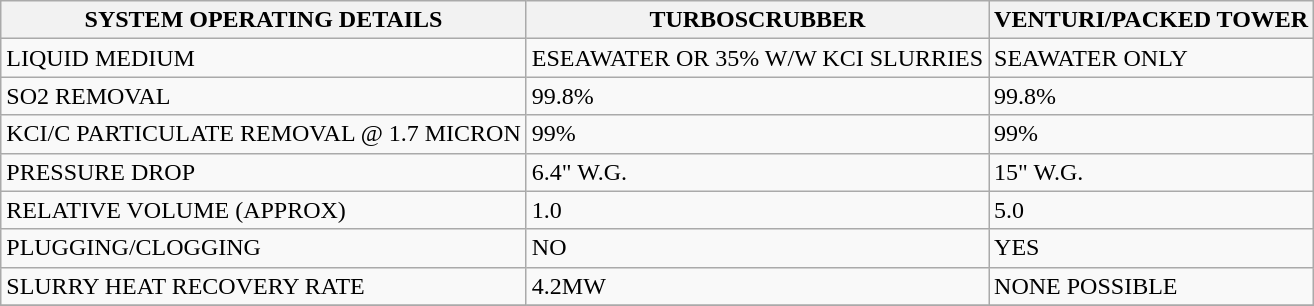<table class="wikitable">
<tr>
<th>SYSTEM OPERATING DETAILS</th>
<th>TURBOSCRUBBER</th>
<th>VENTURI/PACKED TOWER</th>
</tr>
<tr>
<td>LIQUID MEDIUM</td>
<td>ESEAWATER OR 35% W/W KCI SLURRIES</td>
<td>SEAWATER ONLY</td>
</tr>
<tr>
<td>SO2 REMOVAL</td>
<td>99.8%</td>
<td>99.8%</td>
</tr>
<tr>
<td>KCI/C PARTICULATE REMOVAL @ 1.7 MICRON</td>
<td>99%</td>
<td>99%</td>
</tr>
<tr>
<td>PRESSURE DROP</td>
<td>6.4" W.G.</td>
<td>15" W.G.</td>
</tr>
<tr>
<td>RELATIVE VOLUME (APPROX)</td>
<td>1.0</td>
<td>5.0</td>
</tr>
<tr>
<td>PLUGGING/CLOGGING</td>
<td>NO</td>
<td>YES</td>
</tr>
<tr>
<td>SLURRY HEAT RECOVERY RATE</td>
<td>4.2MW</td>
<td>NONE POSSIBLE</td>
</tr>
<tr>
</tr>
</table>
